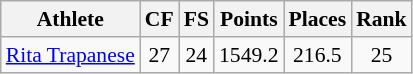<table class="wikitable" border="1" style="font-size:90%">
<tr>
<th>Athlete</th>
<th>CF</th>
<th>FS</th>
<th>Points</th>
<th>Places</th>
<th>Rank</th>
</tr>
<tr align=center>
<td align=left><a href='#'>Rita Trapanese</a></td>
<td>27</td>
<td>24</td>
<td>1549.2</td>
<td>216.5</td>
<td>25</td>
</tr>
</table>
